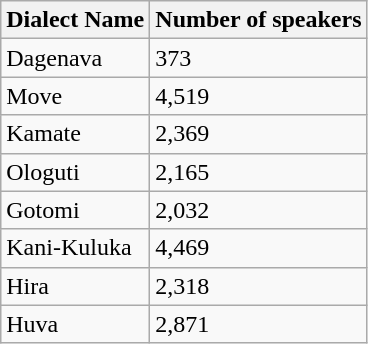<table class="wikitable">
<tr>
<th>Dialect Name</th>
<th>Number of speakers</th>
</tr>
<tr>
<td>Dagenava</td>
<td>373</td>
</tr>
<tr>
<td>Move</td>
<td>4,519</td>
</tr>
<tr>
<td>Kamate</td>
<td>2,369</td>
</tr>
<tr>
<td>Ologuti</td>
<td>2,165</td>
</tr>
<tr>
<td>Gotomi</td>
<td>2,032</td>
</tr>
<tr>
<td>Kani-Kuluka</td>
<td>4,469</td>
</tr>
<tr>
<td>Hira</td>
<td>2,318</td>
</tr>
<tr>
<td>Huva</td>
<td>2,871</td>
</tr>
</table>
